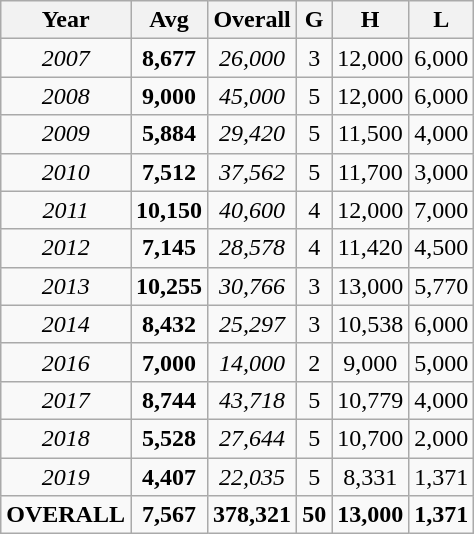<table class="wikitable sortable" style="text-align:center;">
<tr>
<th>Year</th>
<th>Avg</th>
<th>Overall</th>
<th>G</th>
<th>H</th>
<th>L</th>
</tr>
<tr>
<td><em>2007</em></td>
<td><strong>8,677</strong></td>
<td><em>26,000</em></td>
<td>3</td>
<td>12,000</td>
<td>6,000</td>
</tr>
<tr>
<td><em>2008</em></td>
<td><strong>9,000</strong></td>
<td><em>45,000</em></td>
<td>5</td>
<td>12,000</td>
<td>6,000</td>
</tr>
<tr>
<td><em>2009</em></td>
<td><strong>5,884</strong></td>
<td><em>29,420</em></td>
<td>5</td>
<td>11,500</td>
<td>4,000</td>
</tr>
<tr>
<td><em>2010</em></td>
<td><strong>7,512</strong></td>
<td><em>37,562</em></td>
<td>5</td>
<td>11,700</td>
<td>3,000</td>
</tr>
<tr>
<td><em>2011</em></td>
<td><strong>10,150</strong></td>
<td><em>40,600</em></td>
<td>4</td>
<td>12,000</td>
<td>7,000</td>
</tr>
<tr>
<td><em>2012</em></td>
<td><strong>7,145</strong></td>
<td><em>28,578</em></td>
<td>4</td>
<td>11,420</td>
<td>4,500</td>
</tr>
<tr>
<td><em>2013</em></td>
<td><strong>10,255</strong></td>
<td><em>30,766</em></td>
<td>3</td>
<td>13,000</td>
<td>5,770</td>
</tr>
<tr>
<td><em>2014</em></td>
<td><strong>8,432</strong></td>
<td><em>25,297</em></td>
<td>3</td>
<td>10,538</td>
<td>6,000</td>
</tr>
<tr>
<td><em>2016</em></td>
<td><strong>7,000</strong></td>
<td><em>14,000</em></td>
<td>2</td>
<td>9,000</td>
<td>5,000</td>
</tr>
<tr>
<td><em>2017</em></td>
<td><strong>8,744</strong></td>
<td><em>43,718</em></td>
<td>5</td>
<td>10,779</td>
<td>4,000</td>
</tr>
<tr>
<td><em>2018</em></td>
<td><strong>5,528</strong></td>
<td><em>27,644</em></td>
<td>5</td>
<td>10,700</td>
<td>2,000</td>
</tr>
<tr>
<td><em>2019</em></td>
<td><strong>4,407</strong></td>
<td><em>22,035</em></td>
<td>5</td>
<td>8,331</td>
<td>1,371</td>
</tr>
<tr>
<td><strong>OVERALL</strong></td>
<td><strong>7,567</strong></td>
<td><strong>378,321</strong></td>
<td><strong>50</strong></td>
<td><strong>13,000</strong></td>
<td><strong>1,371</strong></td>
</tr>
</table>
